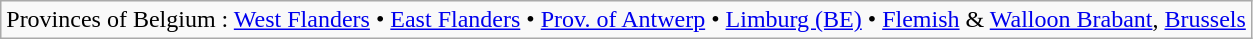<table class="wikitable">
<tr>
<td>Provinces of Belgium : <a href='#'>West Flanders</a> • <a href='#'>East Flanders</a> • <a href='#'>Prov. of Antwerp</a> • <a href='#'>Limburg (BE)</a> • <a href='#'>Flemish</a> & <a href='#'>Walloon Brabant</a>, <a href='#'>Brussels</a></td>
</tr>
</table>
